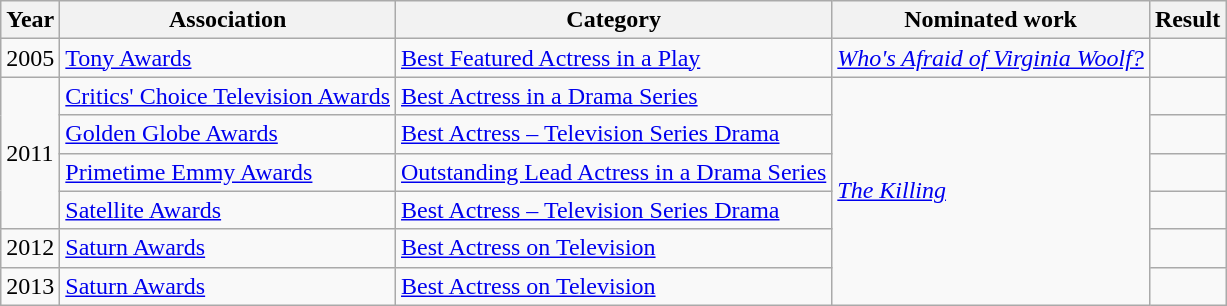<table class="wikitable sortable">
<tr>
<th>Year</th>
<th>Association</th>
<th>Category</th>
<th>Nominated work</th>
<th>Result</th>
</tr>
<tr>
<td>2005</td>
<td><a href='#'>Tony Awards</a></td>
<td><a href='#'>Best Featured Actress in a Play</a></td>
<td><em><a href='#'>Who's Afraid of Virginia Woolf?</a></em></td>
<td></td>
</tr>
<tr>
<td rowspan="4">2011</td>
<td><a href='#'>Critics' Choice Television Awards</a></td>
<td><a href='#'>Best Actress in a Drama Series</a></td>
<td rowspan="6"><em><a href='#'>The Killing</a></em></td>
<td></td>
</tr>
<tr>
<td><a href='#'>Golden Globe Awards</a></td>
<td><a href='#'>Best Actress – Television Series Drama</a></td>
<td></td>
</tr>
<tr>
<td><a href='#'>Primetime Emmy Awards</a></td>
<td><a href='#'>Outstanding Lead Actress in a Drama Series</a></td>
<td></td>
</tr>
<tr>
<td><a href='#'>Satellite Awards</a></td>
<td><a href='#'>Best Actress – Television Series Drama</a></td>
<td></td>
</tr>
<tr>
<td>2012</td>
<td><a href='#'>Saturn Awards</a></td>
<td><a href='#'>Best Actress on Television</a></td>
<td></td>
</tr>
<tr>
<td>2013</td>
<td><a href='#'>Saturn Awards</a></td>
<td><a href='#'>Best Actress on Television</a></td>
<td></td>
</tr>
</table>
